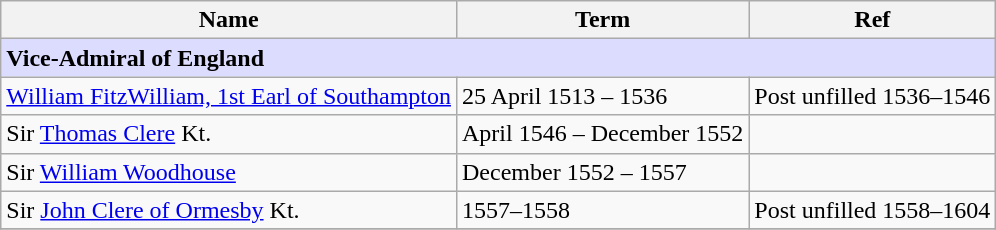<table class="wikitable">
<tr>
<th>Name</th>
<th>Term</th>
<th>Ref</th>
</tr>
<tr>
<td colspan="6" align="left" style="background:#dcdcfe;"><strong> Vice-Admiral of England</strong></td>
</tr>
<tr>
<td><a href='#'>William FitzWilliam, 1st Earl of Southampton</a></td>
<td>25 April 1513 – 1536</td>
<td>Post unfilled 1536–1546 </td>
</tr>
<tr>
<td>Sir <a href='#'>Thomas Clere</a> Kt.</td>
<td>April 1546 – December 1552</td>
<td></td>
</tr>
<tr>
<td>Sir <a href='#'>William Woodhouse</a></td>
<td>December 1552 – 1557</td>
<td></td>
</tr>
<tr>
<td>Sir <a href='#'>John Clere of Ormesby</a> Kt.</td>
<td>1557–1558</td>
<td>Post unfilled 1558–1604 </td>
</tr>
<tr>
</tr>
</table>
